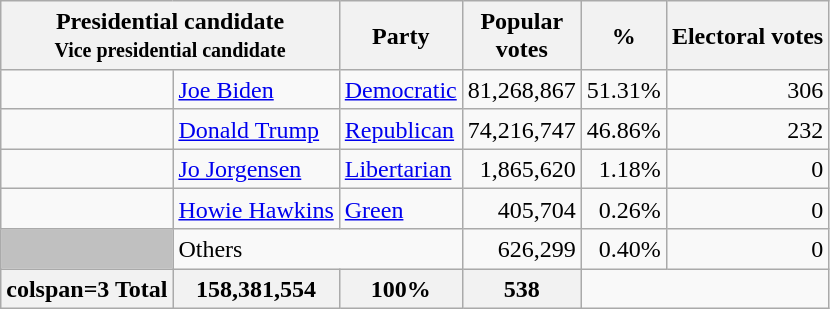<table class="wikitable" style="text-align:right; line-height:1.2">
<tr>
<th colspan=2>Presidential candidate<br><small>Vice presidential candidate</small></th>
<th>Party</th>
<th>Popular<br>votes</th>
<th>%</th>
<th>Electoral votes</th>
</tr>
<tr>
<td style=background:></td>
<td align=left><a href='#'>Joe Biden</a><br></td>
<td align=left><a href='#'>Democratic</a></td>
<td>81,268,867</td>
<td>51.31%</td>
<td>306</td>
</tr>
<tr>
<td style=background-color:></td>
<td align=left><a href='#'>Donald Trump</a> <br></td>
<td align=left><a href='#'>Republican</a></td>
<td>74,216,747</td>
<td>46.86%</td>
<td>232</td>
</tr>
<tr>
<td style=background:></td>
<td align=left><a href='#'>Jo Jorgensen</a><br></td>
<td align=left><a href='#'>Libertarian</a></td>
<td>1,865,620</td>
<td>1.18%</td>
<td>0</td>
</tr>
<tr>
<td style=background:></td>
<td align=left><a href='#'>Howie Hawkins</a><br></td>
<td align=left><a href='#'>Green</a></td>
<td>405,704</td>
<td>0.26%</td>
<td>0</td>
</tr>
<tr>
<td bgcolor=#C0C0C0></td>
<td colspan=2 align=left>Others</td>
<td>626,299</td>
<td>0.40%</td>
<td>0</td>
</tr>
<tr>
<th>colspan=3  Total</th>
<th> 158,381,554</th>
<th> 100%</th>
<th> 538</th>
</tr>
</table>
